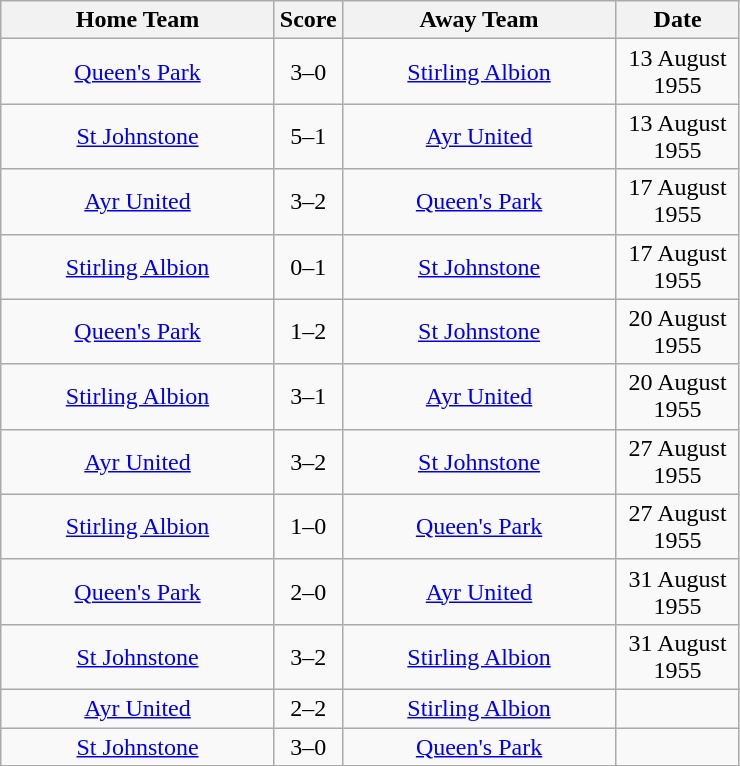<table class="wikitable" style="text-align:center;">
<tr>
<th width=175>Home Team</th>
<th width=20>Score</th>
<th width=175>Away Team</th>
<th width= 75>Date</th>
</tr>
<tr>
<td><a href='#'>Queen's Park</a></td>
<td>3–0</td>
<td><a href='#'>Stirling Albion</a></td>
<td>13 August 1955</td>
</tr>
<tr>
<td><a href='#'>St Johnstone</a></td>
<td>5–1</td>
<td><a href='#'>Ayr United</a></td>
<td>13 August 1955</td>
</tr>
<tr>
<td><a href='#'>Ayr United</a></td>
<td>3–2</td>
<td><a href='#'>Queen's Park</a></td>
<td>17 August 1955</td>
</tr>
<tr>
<td><a href='#'>Stirling Albion</a></td>
<td>0–1</td>
<td><a href='#'>St Johnstone</a></td>
<td>17 August 1955</td>
</tr>
<tr>
<td><a href='#'>Queen's Park</a></td>
<td>1–2</td>
<td><a href='#'>St Johnstone</a></td>
<td>20 August 1955</td>
</tr>
<tr>
<td><a href='#'>Stirling Albion</a></td>
<td>3–1</td>
<td><a href='#'>Ayr United</a></td>
<td>20 August 1955</td>
</tr>
<tr>
<td><a href='#'>Ayr United</a></td>
<td>3–2</td>
<td><a href='#'>St Johnstone</a></td>
<td>27 August 1955</td>
</tr>
<tr>
<td><a href='#'>Stirling Albion</a></td>
<td>1–0</td>
<td><a href='#'>Queen's Park</a></td>
<td>27 August 1955</td>
</tr>
<tr>
<td><a href='#'>Queen's Park</a></td>
<td>2–0</td>
<td><a href='#'>Ayr United</a></td>
<td>31 August 1955</td>
</tr>
<tr>
<td><a href='#'>St Johnstone</a></td>
<td>3–2</td>
<td><a href='#'>Stirling Albion</a></td>
<td>31 August 1955</td>
</tr>
<tr>
<td><a href='#'>Ayr United</a></td>
<td>2–2</td>
<td><a href='#'>Stirling Albion</a></td>
<td></td>
</tr>
<tr>
<td><a href='#'>St Johnstone</a></td>
<td>3–0</td>
<td><a href='#'>Queen's Park</a></td>
<td></td>
</tr>
<tr>
</tr>
</table>
